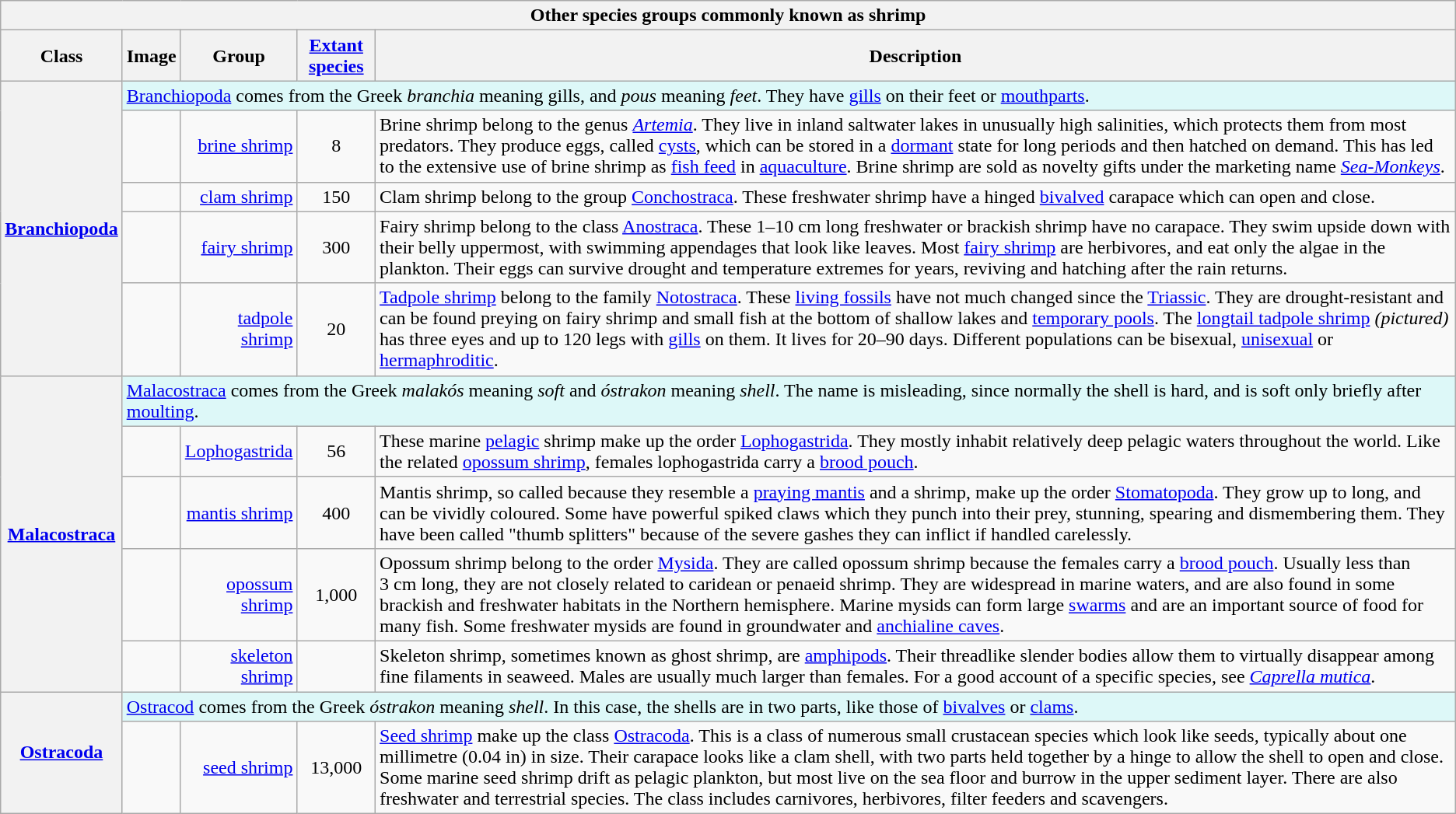<table class="wikitable collapsible">
<tr>
<th colspan="6" width=600px>Other species groups commonly known as shrimp</th>
</tr>
<tr>
<th>Class</th>
<th>Image</th>
<th width=55px>Group</th>
<th><a href='#'>Extant species</a></th>
<th>Description</th>
</tr>
<tr>
<th rowspan=5><a href='#'>Branchiopoda</a></th>
<td colspan=4 style="background:#ddf8f8;"><a href='#'>Branchiopoda</a> comes from the Greek <em>branchia</em> meaning gills, and <em>pous</em> meaning <em>feet</em>. They have <a href='#'>gills</a> on their feet or <a href='#'>mouthparts</a>.</td>
</tr>
<tr>
<td></td>
<td align=right><a href='#'>brine shrimp</a></td>
<td align= center>8</td>
<td valign=top>Brine shrimp belong to the genus <em><a href='#'>Artemia</a></em>. They live in inland saltwater lakes in unusually high salinities, which protects them from most predators. They produce eggs, called <a href='#'>cysts</a>, which can be stored in a <a href='#'>dormant</a> state for long periods and then hatched on demand. This has led to the extensive use of brine shrimp as <a href='#'>fish feed</a> in <a href='#'>aquaculture</a>. Brine shrimp are sold as novelty gifts under the marketing name <em><a href='#'>Sea-Monkeys</a></em>.</td>
</tr>
<tr>
<td></td>
<td align=right><a href='#'>clam shrimp</a></td>
<td align= center>150</td>
<td valign=top>Clam shrimp belong to the group <a href='#'>Conchostraca</a>. These freshwater shrimp have a hinged <a href='#'>bivalved</a> carapace which can open and close.</td>
</tr>
<tr>
<td></td>
<td align=right><a href='#'>fairy shrimp</a></td>
<td align= center>300</td>
<td valign=top>Fairy shrimp belong to the class <a href='#'>Anostraca</a>. These 1–10 cm long freshwater or brackish shrimp have no carapace. They swim upside down with their belly uppermost, with swimming appendages that look like leaves. Most <a href='#'>fairy shrimp</a> are herbivores, and eat only the algae in the plankton. Their eggs can survive drought and temperature extremes for years, reviving and hatching after the rain returns.</td>
</tr>
<tr>
<td></td>
<td align=right><a href='#'>tadpole shrimp</a></td>
<td align= center>20</td>
<td valign="top"><a href='#'>Tadpole shrimp</a> belong to the family <a href='#'>Notostraca</a>. These <a href='#'>living fossils</a> have not much changed since the <a href='#'>Triassic</a>. They are drought-resistant and can be found preying on fairy shrimp and small fish at the bottom of shallow lakes and <a href='#'>temporary pools</a>. The <a href='#'>longtail tadpole shrimp</a> <em>(pictured)</em> has three eyes and up to 120 legs with <a href='#'>gills</a> on them. It lives for 20–90 days. Different populations can be bisexual, <a href='#'>unisexual</a> or <a href='#'>hermaphroditic</a>.</td>
</tr>
<tr>
<th rowspan=5><a href='#'>Malacostraca</a></th>
<td colspan=4 style="background:#ddf8f8;"><a href='#'>Malacostraca</a> comes from the Greek <em>malakós</em> meaning <em>soft</em> and <em>óstrakon</em> meaning <em>shell</em>. The name is misleading, since normally the shell is hard, and is soft only briefly after <a href='#'>moulting</a>.</td>
</tr>
<tr>
<td></td>
<td align=right><a href='#'>Lophogastrida</a></td>
<td align=center>56</td>
<td valign=top>These marine <a href='#'>pelagic</a> shrimp make up the order <a href='#'>Lophogastrida</a>. They mostly inhabit relatively deep pelagic waters throughout the world. Like the related <a href='#'>opossum shrimp</a>, females lophogastrida carry a <a href='#'>brood pouch</a>.</td>
</tr>
<tr>
<td></td>
<td align=right><a href='#'>mantis shrimp</a></td>
<td align= center>400</td>
<td valign=top>Mantis shrimp, so called because they resemble a <a href='#'>praying mantis</a> and a shrimp, make up the order <a href='#'>Stomatopoda</a>. They grow up to  long, and can be vividly coloured. Some have powerful spiked claws which they punch into their prey, stunning, spearing and dismembering them. They have been called "thumb splitters" because of the severe gashes they can inflict if handled carelessly.</td>
</tr>
<tr>
<td></td>
<td align=right><a href='#'>opossum shrimp</a></td>
<td align= center>1,000</td>
<td valign=top>Opossum shrimp belong to the order <a href='#'>Mysida</a>. They are called opossum shrimp because the females carry a <a href='#'>brood pouch</a>. Usually less than 3 cm long, they are not closely related to caridean or penaeid shrimp. They are widespread in marine waters, and are also found in some brackish and freshwater habitats in the Northern hemisphere. Marine mysids can form large <a href='#'>swarms</a> and are an important source of food for many fish. Some freshwater mysids are found in groundwater and <a href='#'>anchialine caves</a>.</td>
</tr>
<tr>
<td></td>
<td align=right><a href='#'>skeleton shrimp</a></td>
<td align= center></td>
<td valign=top>Skeleton shrimp, sometimes known as ghost shrimp, are <a href='#'>amphipods</a>. Their threadlike slender bodies allow them to virtually disappear among fine filaments in seaweed. Males are usually much larger than females. For a good account of a specific species, see <em><a href='#'>Caprella mutica</a></em>.</td>
</tr>
<tr>
<th rowspan=2><a href='#'>Ostracoda</a></th>
<td colspan=4 style="background:#ddf8f8;"><a href='#'>Ostracod</a> comes from the Greek <em>óstrakon</em> meaning <em>shell</em>. In this case, the shells are in two parts, like those of <a href='#'>bivalves</a> or <a href='#'>clams</a>.</td>
</tr>
<tr>
<td></td>
<td align=right><a href='#'>seed shrimp</a></td>
<td align= center>13,000</td>
<td valign=top><a href='#'>Seed shrimp</a> make up the class <a href='#'>Ostracoda</a>. This is a class of numerous small crustacean species which look like seeds, typically about one millimetre (0.04 in) in size. Their carapace looks like a clam shell, with two parts held together by a hinge to allow the shell to open and close. Some marine seed shrimp drift as pelagic plankton, but most live on the sea floor and burrow in the upper sediment layer. There are also freshwater and terrestrial species. The class includes carnivores, herbivores, filter feeders and scavengers.</td>
</tr>
</table>
